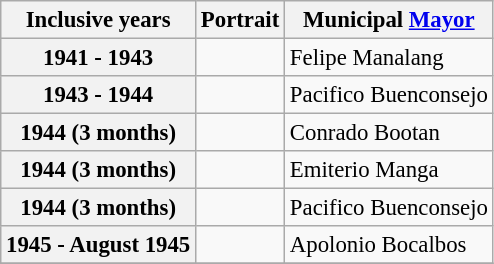<table class="wikitable collapsible autocollapse" style="font-size:95%">
<tr>
<th scope="col">Inclusive years</th>
<th scope="col">Portrait</th>
<th scope="col">Municipal <a href='#'>Mayor</a></th>
</tr>
<tr>
<th scope="row">1941 - 1943</th>
<td></td>
<td>Felipe Manalang </td>
</tr>
<tr>
<th scope="row">1943 - 1944</th>
<td></td>
<td>Pacifico Buenconsejo </td>
</tr>
<tr>
<th scope="row">1944 (3 months)</th>
<td></td>
<td>Conrado Bootan </td>
</tr>
<tr>
<th scope="row">1944 (3 months)</th>
<td></td>
<td>Emiterio Manga </td>
</tr>
<tr>
<th scope="row">1944 (3 months)</th>
<td></td>
<td>Pacifico Buenconsejo </td>
</tr>
<tr>
<th scope="row">1945 - August 1945</th>
<td></td>
<td>Apolonio Bocalbos </td>
</tr>
<tr>
</tr>
</table>
